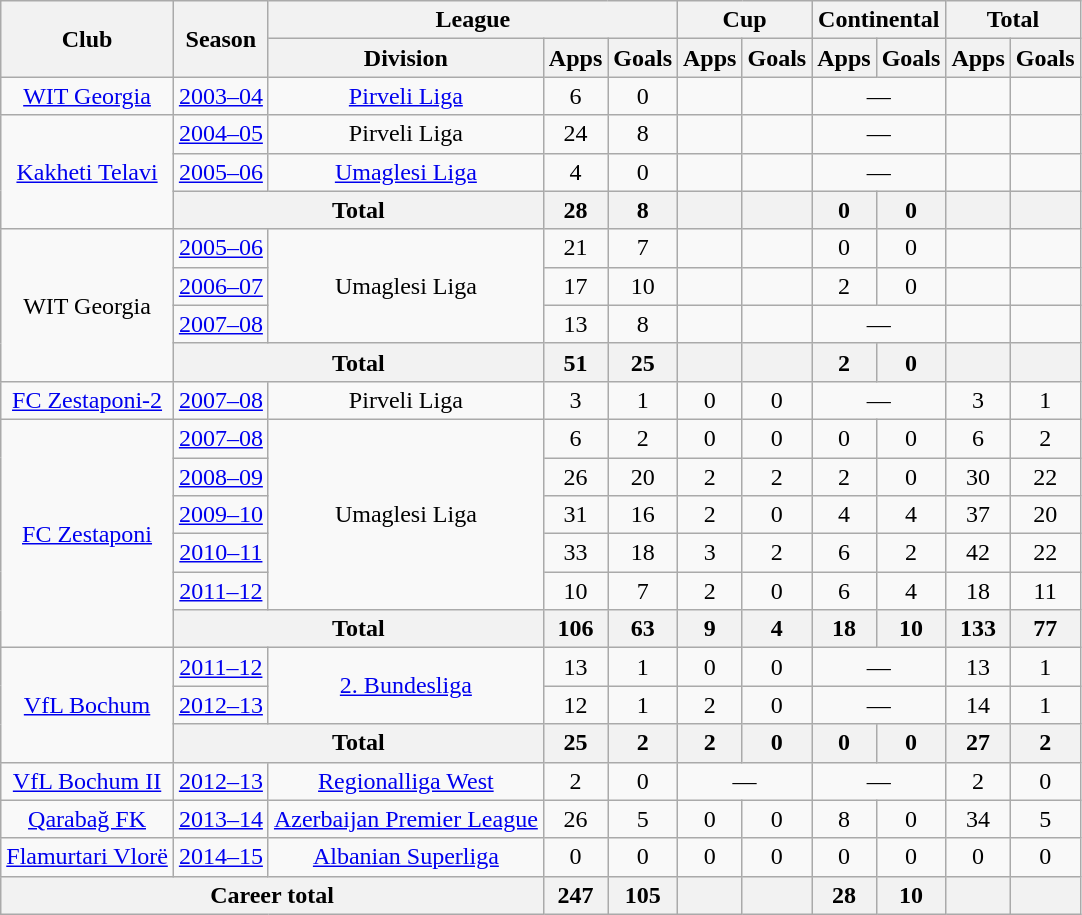<table class="wikitable" style="text-align:center">
<tr>
<th rowspan="2">Club</th>
<th rowspan="2">Season</th>
<th colspan="3">League</th>
<th colspan="2">Cup</th>
<th colspan="2">Continental</th>
<th colspan="2">Total</th>
</tr>
<tr>
<th>Division</th>
<th>Apps</th>
<th>Goals</th>
<th>Apps</th>
<th>Goals</th>
<th>Apps</th>
<th>Goals</th>
<th>Apps</th>
<th>Goals</th>
</tr>
<tr>
<td><a href='#'>WIT Georgia</a></td>
<td><a href='#'>2003–04</a></td>
<td><a href='#'>Pirveli Liga</a></td>
<td>6</td>
<td>0</td>
<td></td>
<td></td>
<td colspan="2">—</td>
<td></td>
<td></td>
</tr>
<tr>
<td rowspan="3"><a href='#'>Kakheti Telavi</a></td>
<td><a href='#'>2004–05</a></td>
<td>Pirveli Liga</td>
<td>24</td>
<td>8</td>
<td></td>
<td></td>
<td colspan="2">—</td>
<td></td>
<td></td>
</tr>
<tr>
<td><a href='#'>2005–06</a></td>
<td><a href='#'>Umaglesi Liga</a></td>
<td>4</td>
<td>0</td>
<td></td>
<td></td>
<td colspan="2">—</td>
<td></td>
<td></td>
</tr>
<tr>
<th colspan="2">Total</th>
<th>28</th>
<th>8</th>
<th></th>
<th></th>
<th>0</th>
<th>0</th>
<th></th>
<th></th>
</tr>
<tr>
<td rowspan="4">WIT Georgia</td>
<td><a href='#'>2005–06</a></td>
<td rowspan="3">Umaglesi Liga</td>
<td>21</td>
<td>7</td>
<td></td>
<td></td>
<td>0</td>
<td>0</td>
<td></td>
<td></td>
</tr>
<tr>
<td><a href='#'>2006–07</a></td>
<td>17</td>
<td>10</td>
<td></td>
<td></td>
<td>2</td>
<td>0</td>
<td></td>
<td></td>
</tr>
<tr>
<td><a href='#'>2007–08</a></td>
<td>13</td>
<td>8</td>
<td></td>
<td></td>
<td colspan="2">—</td>
<td></td>
<td></td>
</tr>
<tr>
<th colspan="2">Total</th>
<th>51</th>
<th>25</th>
<th></th>
<th></th>
<th>2</th>
<th>0</th>
<th></th>
<th></th>
</tr>
<tr>
<td><a href='#'>FC Zestaponi-2</a></td>
<td><a href='#'>2007–08</a></td>
<td>Pirveli Liga</td>
<td>3</td>
<td>1</td>
<td>0</td>
<td>0</td>
<td colspan="2">—</td>
<td>3</td>
<td>1</td>
</tr>
<tr>
<td rowspan="6"><a href='#'>FC Zestaponi</a></td>
<td><a href='#'>2007–08</a></td>
<td rowspan="5">Umaglesi Liga</td>
<td>6</td>
<td>2</td>
<td>0</td>
<td>0</td>
<td>0</td>
<td>0</td>
<td>6</td>
<td>2</td>
</tr>
<tr>
<td><a href='#'>2008–09</a></td>
<td>26</td>
<td>20</td>
<td>2</td>
<td>2</td>
<td>2</td>
<td>0</td>
<td>30</td>
<td>22</td>
</tr>
<tr>
<td><a href='#'>2009–10</a></td>
<td>31</td>
<td>16</td>
<td>2</td>
<td>0</td>
<td>4</td>
<td>4</td>
<td>37</td>
<td>20</td>
</tr>
<tr>
<td><a href='#'>2010–11</a></td>
<td>33</td>
<td>18</td>
<td>3</td>
<td>2</td>
<td>6</td>
<td>2</td>
<td>42</td>
<td>22</td>
</tr>
<tr>
<td><a href='#'>2011–12</a></td>
<td>10</td>
<td>7</td>
<td>2</td>
<td>0</td>
<td>6</td>
<td>4</td>
<td>18</td>
<td>11</td>
</tr>
<tr>
<th colspan="2">Total</th>
<th>106</th>
<th>63</th>
<th>9</th>
<th>4</th>
<th>18</th>
<th>10</th>
<th>133</th>
<th>77</th>
</tr>
<tr>
<td rowspan="3"><a href='#'>VfL Bochum</a></td>
<td><a href='#'>2011–12</a></td>
<td rowspan="2"><a href='#'>2. Bundesliga</a></td>
<td>13</td>
<td>1</td>
<td>0</td>
<td>0</td>
<td colspan="2">—</td>
<td>13</td>
<td>1</td>
</tr>
<tr>
<td><a href='#'>2012–13</a></td>
<td>12</td>
<td>1</td>
<td>2</td>
<td>0</td>
<td colspan="2">—</td>
<td>14</td>
<td>1</td>
</tr>
<tr>
<th colspan="2">Total</th>
<th>25</th>
<th>2</th>
<th>2</th>
<th>0</th>
<th>0</th>
<th>0</th>
<th>27</th>
<th>2</th>
</tr>
<tr>
<td><a href='#'>VfL Bochum II</a></td>
<td><a href='#'>2012–13</a></td>
<td><a href='#'>Regionalliga West</a></td>
<td>2</td>
<td>0</td>
<td colspan="2">—</td>
<td colspan="2">—</td>
<td>2</td>
<td>0</td>
</tr>
<tr>
<td><a href='#'>Qarabağ FK</a></td>
<td><a href='#'>2013–14</a></td>
<td><a href='#'>Azerbaijan Premier League</a></td>
<td>26</td>
<td>5</td>
<td>0</td>
<td>0</td>
<td>8</td>
<td>0</td>
<td>34</td>
<td>5</td>
</tr>
<tr>
<td><a href='#'>Flamurtari Vlorë</a></td>
<td><a href='#'>2014–15</a></td>
<td><a href='#'>Albanian Superliga</a></td>
<td>0</td>
<td>0</td>
<td>0</td>
<td>0</td>
<td>0</td>
<td>0</td>
<td>0</td>
<td>0</td>
</tr>
<tr>
<th colspan="3">Career total</th>
<th>247</th>
<th>105</th>
<th></th>
<th></th>
<th>28</th>
<th>10</th>
<th></th>
<th></th>
</tr>
</table>
